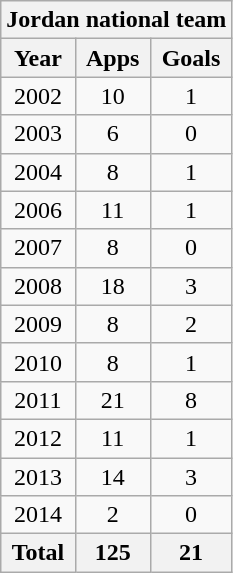<table class="wikitable" style="text-align:center">
<tr>
<th colspan=3>Jordan national team</th>
</tr>
<tr>
<th>Year</th>
<th>Apps</th>
<th>Goals</th>
</tr>
<tr>
<td>2002</td>
<td>10</td>
<td>1</td>
</tr>
<tr>
<td>2003</td>
<td>6</td>
<td>0</td>
</tr>
<tr>
<td>2004</td>
<td>8</td>
<td>1</td>
</tr>
<tr>
<td>2006</td>
<td>11</td>
<td>1</td>
</tr>
<tr>
<td>2007</td>
<td>8</td>
<td>0</td>
</tr>
<tr>
<td>2008</td>
<td>18</td>
<td>3</td>
</tr>
<tr>
<td>2009</td>
<td>8</td>
<td>2</td>
</tr>
<tr>
<td>2010</td>
<td>8</td>
<td>1</td>
</tr>
<tr>
<td>2011</td>
<td>21</td>
<td>8</td>
</tr>
<tr>
<td>2012</td>
<td>11</td>
<td>1</td>
</tr>
<tr>
<td>2013</td>
<td>14</td>
<td>3</td>
</tr>
<tr>
<td>2014</td>
<td>2</td>
<td>0</td>
</tr>
<tr>
<th>Total</th>
<th>125</th>
<th>21</th>
</tr>
</table>
